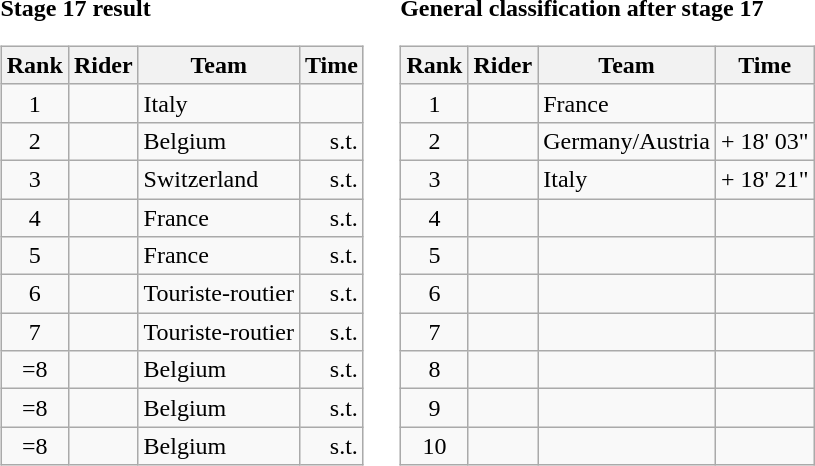<table>
<tr>
<td><strong>Stage 17 result</strong><br><table class="wikitable">
<tr>
<th scope="col">Rank</th>
<th scope="col">Rider</th>
<th scope="col">Team</th>
<th scope="col">Time</th>
</tr>
<tr>
<td style="text-align:center;">1</td>
<td></td>
<td>Italy</td>
<td style="text-align:right;"></td>
</tr>
<tr>
<td style="text-align:center;">2</td>
<td></td>
<td>Belgium</td>
<td style="text-align:right;">s.t.</td>
</tr>
<tr>
<td style="text-align:center;">3</td>
<td></td>
<td>Switzerland</td>
<td style="text-align:right;">s.t.</td>
</tr>
<tr>
<td style="text-align:center;">4</td>
<td></td>
<td>France</td>
<td style="text-align:right;">s.t.</td>
</tr>
<tr>
<td style="text-align:center;">5</td>
<td></td>
<td>France</td>
<td style="text-align:right;">s.t.</td>
</tr>
<tr>
<td style="text-align:center;">6</td>
<td></td>
<td>Touriste-routier</td>
<td style="text-align:right;">s.t.</td>
</tr>
<tr>
<td style="text-align:center;">7</td>
<td></td>
<td>Touriste-routier</td>
<td style="text-align:right;">s.t.</td>
</tr>
<tr>
<td style="text-align:center;">=8</td>
<td></td>
<td>Belgium</td>
<td style="text-align:right;">s.t.</td>
</tr>
<tr>
<td style="text-align:center;">=8</td>
<td></td>
<td>Belgium</td>
<td style="text-align:right;">s.t.</td>
</tr>
<tr>
<td style="text-align:center;">=8</td>
<td></td>
<td>Belgium</td>
<td style="text-align:right;">s.t.</td>
</tr>
</table>
</td>
<td></td>
<td><strong>General classification after stage 17</strong><br><table class="wikitable">
<tr>
<th scope="col">Rank</th>
<th scope="col">Rider</th>
<th scope="col">Team</th>
<th scope="col">Time</th>
</tr>
<tr>
<td style="text-align:center;">1</td>
<td></td>
<td>France</td>
<td style="text-align:right;"></td>
</tr>
<tr>
<td style="text-align:center;">2</td>
<td></td>
<td>Germany/Austria</td>
<td style="text-align:right;">+ 18' 03"</td>
</tr>
<tr>
<td style="text-align:center;">3</td>
<td></td>
<td>Italy</td>
<td style="text-align:right;">+ 18' 21"</td>
</tr>
<tr>
<td style="text-align:center;">4</td>
<td></td>
<td></td>
<td></td>
</tr>
<tr>
<td style="text-align:center;">5</td>
<td></td>
<td></td>
<td></td>
</tr>
<tr>
<td style="text-align:center;">6</td>
<td></td>
<td></td>
<td></td>
</tr>
<tr>
<td style="text-align:center;">7</td>
<td></td>
<td></td>
<td></td>
</tr>
<tr>
<td style="text-align:center;">8</td>
<td></td>
<td></td>
<td></td>
</tr>
<tr>
<td style="text-align:center;">9</td>
<td></td>
<td></td>
<td></td>
</tr>
<tr>
<td style="text-align:center;">10</td>
<td></td>
<td></td>
<td></td>
</tr>
</table>
</td>
</tr>
</table>
